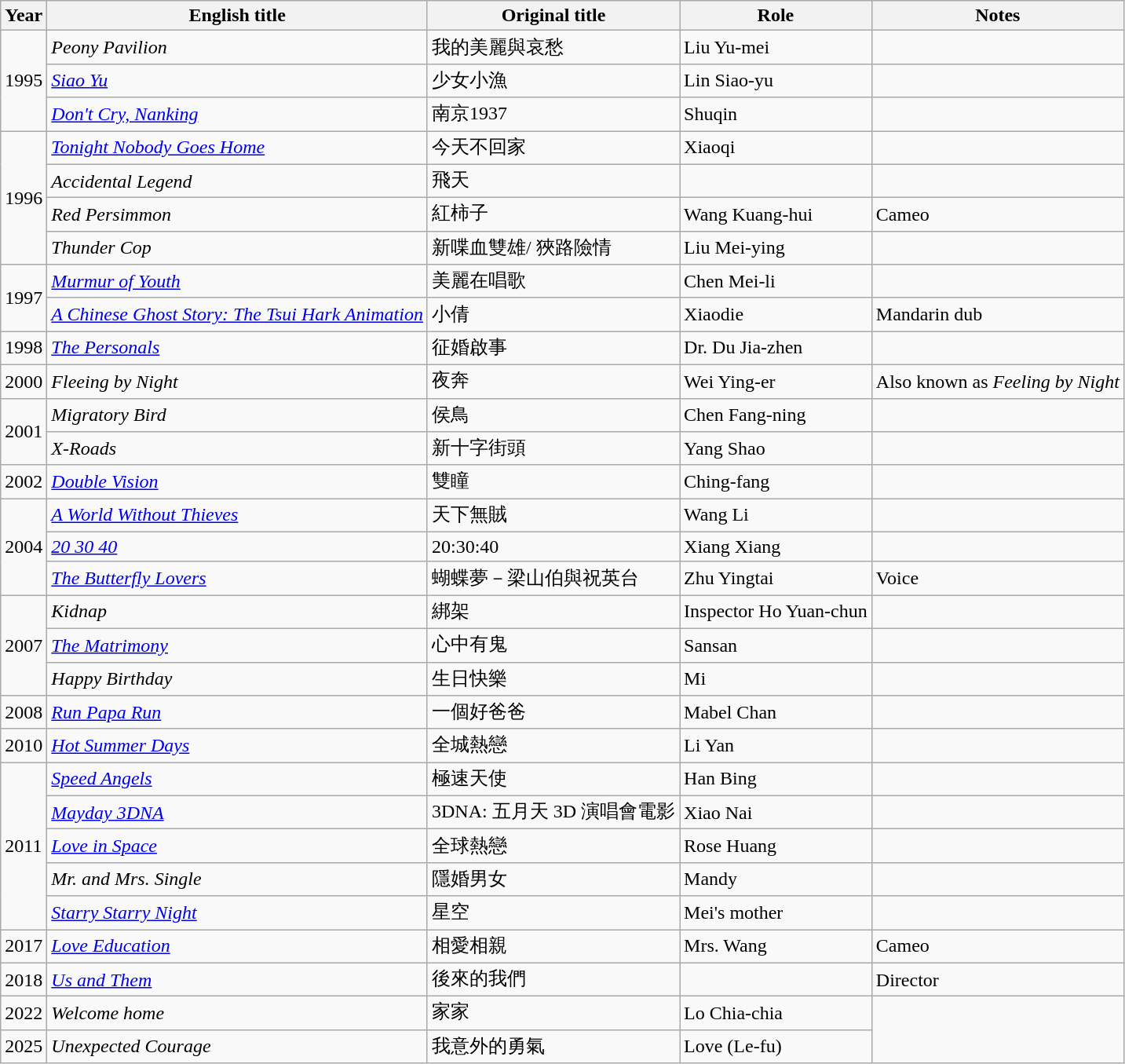<table class="wikitable sortable">
<tr>
<th>Year</th>
<th>English title</th>
<th>Original title</th>
<th>Role</th>
<th class="unsortable">Notes</th>
</tr>
<tr>
<td rowspan="3">1995</td>
<td><em>Peony Pavilion</em></td>
<td>我的美麗與哀愁</td>
<td>Liu Yu-mei</td>
<td></td>
</tr>
<tr>
<td><em><a href='#'>Siao Yu</a></em></td>
<td>少女小漁</td>
<td>Lin Siao-yu</td>
<td></td>
</tr>
<tr>
<td><em><a href='#'>Don't Cry, Nanking</a></em></td>
<td>南京1937</td>
<td>Shuqin</td>
<td></td>
</tr>
<tr>
<td rowspan="4">1996</td>
<td><em><a href='#'>Tonight Nobody Goes Home</a></em></td>
<td>今天不回家</td>
<td>Xiaoqi</td>
<td></td>
</tr>
<tr>
<td><em>Accidental Legend</em></td>
<td>飛天</td>
<td></td>
</tr>
<tr>
<td><em>Red Persimmon</em></td>
<td>紅柿子</td>
<td>Wang Kuang-hui</td>
<td>Cameo</td>
</tr>
<tr>
<td><em>Thunder Cop</em></td>
<td>新喋血雙雄/ 狹路險情</td>
<td>Liu Mei-ying</td>
<td></td>
</tr>
<tr>
<td rowspan="2">1997</td>
<td><em><a href='#'>Murmur of Youth</a></em></td>
<td>美麗在唱歌</td>
<td>Chen Mei-li</td>
<td></td>
</tr>
<tr>
<td><em><a href='#'>A Chinese Ghost Story: The Tsui Hark Animation</a></em></td>
<td>小倩</td>
<td>Xiaodie</td>
<td>Mandarin dub</td>
</tr>
<tr>
<td>1998</td>
<td><em><a href='#'>The Personals</a></em></td>
<td>征婚啟事</td>
<td>Dr. Du Jia-zhen</td>
<td></td>
</tr>
<tr>
<td>2000</td>
<td><em>Fleeing by Night</em></td>
<td>夜奔</td>
<td>Wei Ying-er</td>
<td>Also known as <em>Feeling by Night</em></td>
</tr>
<tr>
<td rowspan="2">2001</td>
<td><em>Migratory Bird</em></td>
<td>侯鳥</td>
<td>Chen Fang-ning</td>
<td></td>
</tr>
<tr>
<td><em>X-Roads</em></td>
<td>新十字街頭</td>
<td>Yang Shao</td>
<td></td>
</tr>
<tr>
<td>2002</td>
<td><em><a href='#'>Double Vision</a></em></td>
<td>雙瞳</td>
<td>Ching-fang</td>
<td></td>
</tr>
<tr>
<td rowspan="3">2004</td>
<td><em><a href='#'>A World Without Thieves</a></em></td>
<td>天下無賊</td>
<td>Wang Li</td>
<td></td>
</tr>
<tr>
<td><em><a href='#'>20 30 40</a></em></td>
<td>20:30:40</td>
<td>Xiang Xiang</td>
<td></td>
</tr>
<tr>
<td><em><a href='#'>The Butterfly Lovers</a></em></td>
<td>蝴蝶夢－梁山伯與祝英台</td>
<td>Zhu Yingtai</td>
<td>Voice</td>
</tr>
<tr>
<td rowspan="3">2007</td>
<td><em>Kidnap</em></td>
<td>綁架</td>
<td>Inspector Ho Yuan-chun</td>
<td></td>
</tr>
<tr>
<td><em><a href='#'>The Matrimony</a></em></td>
<td>心中有鬼</td>
<td>Sansan</td>
<td></td>
</tr>
<tr>
<td><em>Happy Birthday</em></td>
<td>生日快樂</td>
<td>Mi</td>
<td></td>
</tr>
<tr>
<td>2008</td>
<td><em><a href='#'>Run Papa Run</a></em></td>
<td>一個好爸爸</td>
<td>Mabel Chan</td>
<td></td>
</tr>
<tr>
<td>2010</td>
<td><em><a href='#'>Hot Summer Days</a></em></td>
<td>全城熱戀</td>
<td>Li Yan</td>
<td></td>
</tr>
<tr>
<td rowspan=5>2011</td>
<td><em><a href='#'>Speed Angels</a></em></td>
<td>極速天使</td>
<td>Han Bing</td>
<td></td>
</tr>
<tr>
<td><em><a href='#'>Mayday 3DNA</a></em></td>
<td>3DNA: 五月天 3D 演唱會電影</td>
<td>Xiao Nai</td>
<td></td>
</tr>
<tr>
<td><em><a href='#'>Love in Space</a></em></td>
<td>全球熱戀</td>
<td>Rose Huang</td>
<td></td>
</tr>
<tr>
<td><em>Mr. and Mrs. Single</em></td>
<td>隱婚男女</td>
<td>Mandy</td>
<td></td>
</tr>
<tr>
<td><em><a href='#'>Starry Starry Night</a></em></td>
<td>星空</td>
<td>Mei's mother</td>
<td></td>
</tr>
<tr>
<td>2017</td>
<td><em><a href='#'>Love Education</a></em></td>
<td>相愛相親</td>
<td>Mrs. Wang</td>
<td>Cameo</td>
</tr>
<tr>
<td>2018</td>
<td><em><a href='#'>Us and Them</a></em></td>
<td>後來的我們</td>
<td></td>
<td>Director</td>
</tr>
<tr>
<td>2022</td>
<td><em>Welcome home</em></td>
<td>家家</td>
<td>Lo Chia-chia</td>
</tr>
<tr>
<td>2025</td>
<td><em>Unexpected Courage</em></td>
<td>我意外的勇氣</td>
<td>Love (Le-fu)</td>
</tr>
</table>
